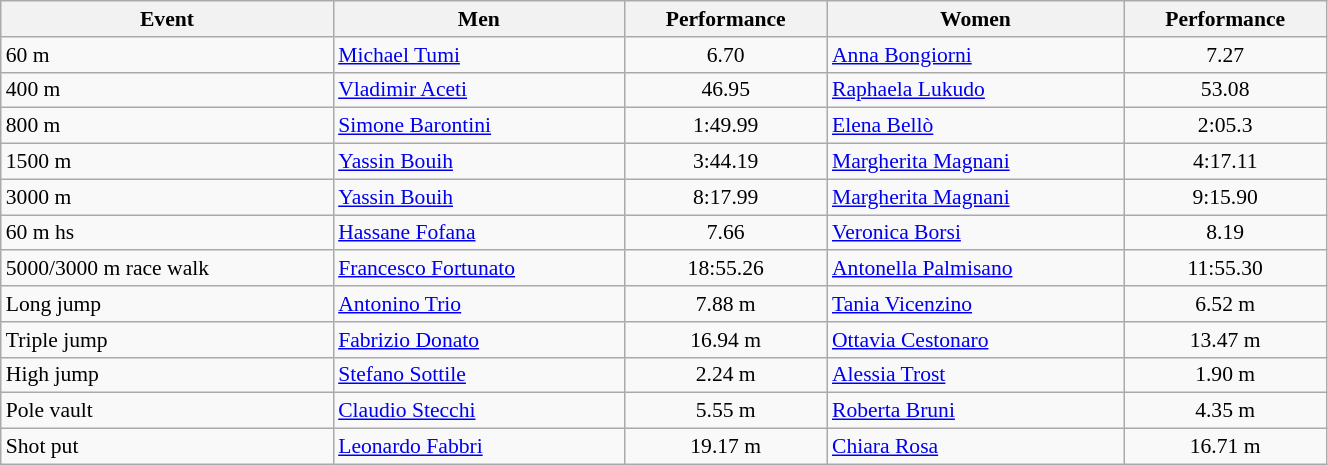<table class="wikitable" width=70% style="font-size:90%; text-align:center;">
<tr>
<th>Event</th>
<th>Men</th>
<th>Performance</th>
<th>Women</th>
<th>Performance</th>
</tr>
<tr>
<td align=left>60 m</td>
<td align=left><a href='#'>Michael Tumi</a></td>
<td>6.70</td>
<td align=left><a href='#'>Anna Bongiorni</a></td>
<td>7.27</td>
</tr>
<tr>
<td align=left>400 m</td>
<td align=left><a href='#'>Vladimir Aceti</a></td>
<td>46.95</td>
<td align=left><a href='#'>Raphaela Lukudo</a></td>
<td>53.08</td>
</tr>
<tr>
<td align=left>800 m</td>
<td align=left><a href='#'>Simone Barontini</a></td>
<td>1:49.99</td>
<td align=left><a href='#'>Elena Bellò</a></td>
<td>2:05.3</td>
</tr>
<tr>
<td align=left>1500 m</td>
<td align=left><a href='#'>Yassin Bouih</a></td>
<td>3:44.19</td>
<td align=left><a href='#'>Margherita Magnani</a></td>
<td>4:17.11</td>
</tr>
<tr>
<td align=left>3000 m</td>
<td align=left><a href='#'>Yassin Bouih</a></td>
<td>8:17.99</td>
<td align=left><a href='#'>Margherita Magnani</a></td>
<td>9:15.90</td>
</tr>
<tr>
<td align=left>60 m hs</td>
<td align=left><a href='#'>Hassane Fofana</a></td>
<td>7.66</td>
<td align=left><a href='#'>Veronica Borsi</a></td>
<td>8.19</td>
</tr>
<tr>
<td align=left>5000/3000 m race walk</td>
<td align=left><a href='#'>Francesco Fortunato</a></td>
<td>18:55.26</td>
<td align=left><a href='#'>Antonella Palmisano</a></td>
<td>11:55.30</td>
</tr>
<tr>
<td align=left>Long jump</td>
<td align=left><a href='#'>Antonino Trio</a></td>
<td>7.88 m</td>
<td align=left><a href='#'>Tania Vicenzino</a></td>
<td>6.52 m</td>
</tr>
<tr>
<td align=left>Triple jump</td>
<td align=left><a href='#'>Fabrizio Donato</a></td>
<td>16.94 m</td>
<td align=left><a href='#'>Ottavia Cestonaro</a></td>
<td>13.47 m</td>
</tr>
<tr>
<td align=left>High jump</td>
<td align=left><a href='#'>Stefano Sottile</a></td>
<td>2.24 m</td>
<td align=left><a href='#'>Alessia Trost</a></td>
<td>1.90 m</td>
</tr>
<tr>
<td align=left>Pole vault</td>
<td align=left><a href='#'>Claudio Stecchi</a></td>
<td>5.55 m</td>
<td align=left><a href='#'>Roberta Bruni</a></td>
<td>4.35 m</td>
</tr>
<tr>
<td align=left>Shot put</td>
<td align=left><a href='#'>Leonardo Fabbri</a></td>
<td>19.17 m</td>
<td align=left><a href='#'>Chiara Rosa</a></td>
<td>16.71 m</td>
</tr>
</table>
